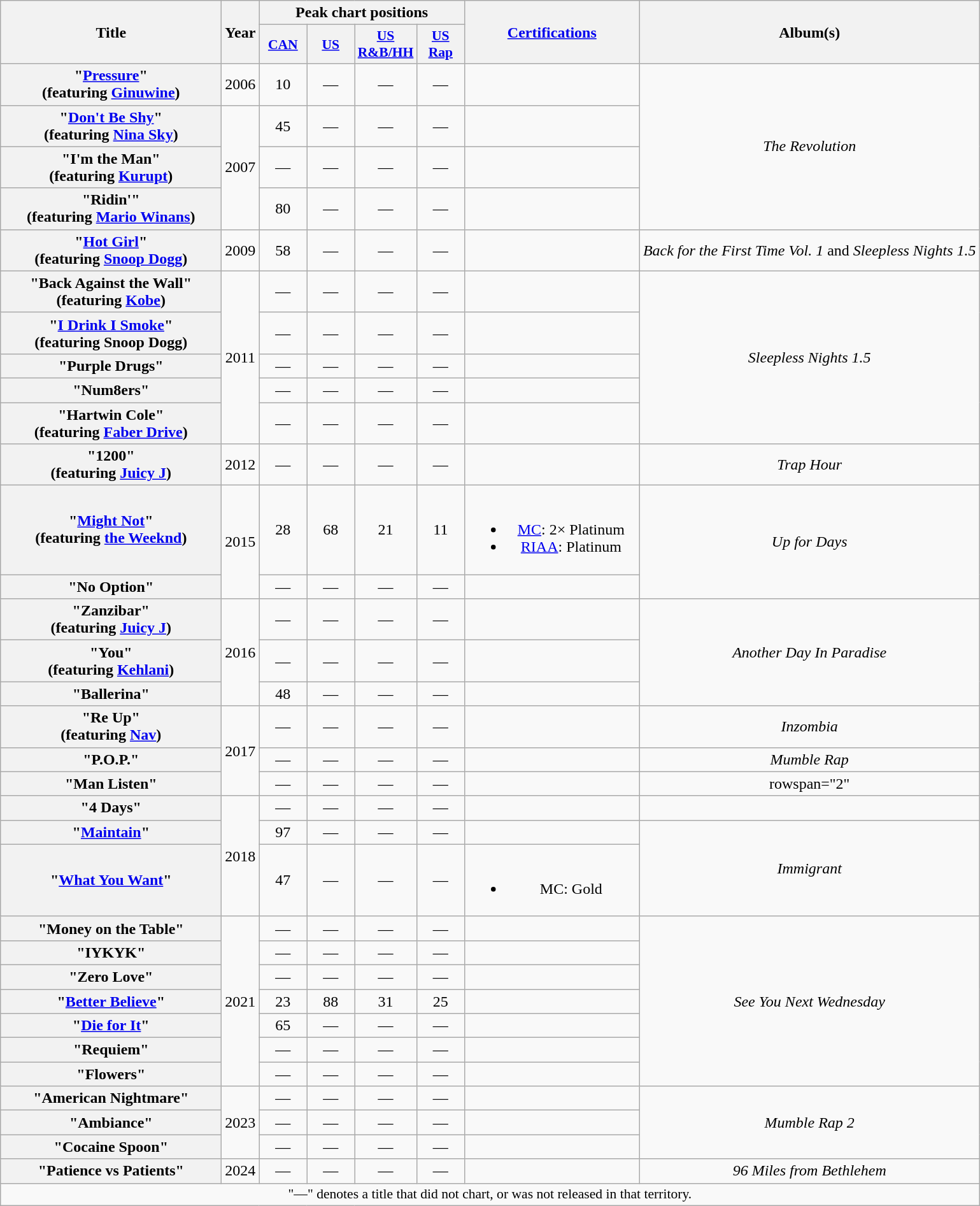<table class="wikitable plainrowheaders" style="text-align:center;">
<tr>
<th scope="col" rowspan="2" style="width:14em;">Title</th>
<th scope="col" rowspan="2">Year</th>
<th scope="col" colspan="4">Peak chart positions</th>
<th scope="col" rowspan="2" style="width:11em;"><a href='#'>Certifications</a></th>
<th scope="col" rowspan="2">Album(s)</th>
</tr>
<tr>
<th scope="col" style="width:3em;font-size:90%;"><a href='#'>CAN</a><br></th>
<th scope="col" style="width:3em;font-size:90%;"><a href='#'>US</a><br></th>
<th scope="col" style="width:3em;font-size:90%;"><a href='#'>US R&B/HH</a><br></th>
<th scope="col" style="width:3em;font-size:90%;"><a href='#'>US Rap</a><br></th>
</tr>
<tr>
<th scope="row">"<a href='#'>Pressure</a>"<br><span>(featuring <a href='#'>Ginuwine</a>)</span></th>
<td>2006</td>
<td>10</td>
<td>—</td>
<td>—</td>
<td>—</td>
<td></td>
<td rowspan="4"><em>The Revolution</em></td>
</tr>
<tr>
<th scope="row">"<a href='#'>Don't Be Shy</a>" <br><span>(featuring <a href='#'>Nina Sky</a>)</span></th>
<td rowspan="3">2007</td>
<td>45</td>
<td>—</td>
<td>—</td>
<td>—</td>
<td></td>
</tr>
<tr>
<th scope="row">"I'm the Man" <br><span>(featuring <a href='#'>Kurupt</a>)</span></th>
<td>—</td>
<td>—</td>
<td>—</td>
<td>—</td>
<td></td>
</tr>
<tr>
<th scope="row">"Ridin'" <br><span>(featuring <a href='#'>Mario Winans</a>)</span></th>
<td>80</td>
<td>—</td>
<td>—</td>
<td>—</td>
<td></td>
</tr>
<tr>
<th scope="row">"<a href='#'>Hot Girl</a>" <br><span>(featuring <a href='#'>Snoop Dogg</a>)</span></th>
<td>2009</td>
<td>58</td>
<td>—</td>
<td>—</td>
<td>—</td>
<td></td>
<td><em>Back for the First Time Vol. 1</em> and <em>Sleepless Nights 1.5</em></td>
</tr>
<tr>
<th scope="row">"Back Against the Wall" <br><span>(featuring <a href='#'>Kobe</a>)</span></th>
<td rowspan="5">2011</td>
<td>—</td>
<td>—</td>
<td>—</td>
<td>—</td>
<td></td>
<td rowspan="5"><em>Sleepless Nights 1.5</em></td>
</tr>
<tr>
<th scope="row">"<a href='#'>I Drink I Smoke</a>" <br><span>(featuring Snoop Dogg)</span></th>
<td>—</td>
<td>—</td>
<td>—</td>
<td>—</td>
<td></td>
</tr>
<tr>
<th scope="row">"Purple Drugs"</th>
<td>—</td>
<td>—</td>
<td>—</td>
<td>—</td>
<td></td>
</tr>
<tr>
<th scope="row">"Num8ers"</th>
<td>—</td>
<td>—</td>
<td>—</td>
<td>—</td>
</tr>
<tr>
<th scope="row">"Hartwin Cole" <br><span>(featuring <a href='#'>Faber Drive</a>)</span></th>
<td>—</td>
<td>—</td>
<td>—</td>
<td>—</td>
<td></td>
</tr>
<tr>
<th scope="row">"1200" <br><span>(featuring <a href='#'>Juicy J</a>)</span></th>
<td>2012</td>
<td>—</td>
<td>—</td>
<td>—</td>
<td>—</td>
<td></td>
<td><em>Trap Hour</em></td>
</tr>
<tr>
<th scope="row">"<a href='#'>Might Not</a>" <br><span>(featuring <a href='#'>the Weeknd</a>)</span></th>
<td rowspan="2">2015</td>
<td>28</td>
<td>68</td>
<td>21</td>
<td>11</td>
<td><br><ul><li><a href='#'>MC</a>: 2× Platinum</li><li><a href='#'>RIAA</a>: Platinum</li></ul></td>
<td rowspan="2"><em>Up for Days</em></td>
</tr>
<tr>
<th scope="row">"No Option"</th>
<td>—</td>
<td>—</td>
<td>—</td>
<td>—</td>
<td></td>
</tr>
<tr>
<th scope="row">"Zanzibar"<br><span>(featuring <a href='#'>Juicy J</a>)</span></th>
<td rowspan="3">2016</td>
<td>—</td>
<td>—</td>
<td>—</td>
<td>—</td>
<td></td>
<td rowspan="3"><em>Another Day In Paradise</em></td>
</tr>
<tr>
<th scope="row">"You"<br><span>(featuring <a href='#'>Kehlani</a>)</span></th>
<td>—</td>
<td>—</td>
<td>—</td>
<td>—</td>
<td></td>
</tr>
<tr>
<th scope="row">"Ballerina"</th>
<td>48</td>
<td>—</td>
<td>—</td>
<td>—</td>
<td></td>
</tr>
<tr>
<th scope="row">"Re Up"<br><span>(featuring <a href='#'>Nav</a>)</span></th>
<td rowspan="3">2017</td>
<td>—</td>
<td>—</td>
<td>—</td>
<td>—</td>
<td></td>
<td><em>Inzombia</em></td>
</tr>
<tr>
<th scope="row">"P.O.P."</th>
<td>—</td>
<td>—</td>
<td>—</td>
<td>—</td>
<td></td>
<td><em>Mumble Rap</em></td>
</tr>
<tr>
<th scope="row">"Man Listen"</th>
<td>—</td>
<td>—</td>
<td>—</td>
<td>—</td>
<td></td>
<td>rowspan="2" </td>
</tr>
<tr>
<th scope="row">"4 Days"<br></th>
<td rowspan="3">2018</td>
<td>—</td>
<td>—</td>
<td>—</td>
<td>—</td>
<td></td>
</tr>
<tr>
<th scope="row">"<a href='#'>Maintain</a>"<br></th>
<td>97</td>
<td>—</td>
<td>—</td>
<td>—</td>
<td></td>
<td rowspan="2"><em>Immigrant</em></td>
</tr>
<tr>
<th scope="row">"<a href='#'>What You Want</a>"<br></th>
<td>47</td>
<td>—</td>
<td>—</td>
<td>—</td>
<td><br><ul><li>MC: Gold</li></ul></td>
</tr>
<tr>
<th scope="row">"Money on the Table"<br></th>
<td rowspan="7">2021</td>
<td>—</td>
<td>—</td>
<td>—</td>
<td>—</td>
<td></td>
<td rowspan="7"><em>See You Next Wednesday</em></td>
</tr>
<tr>
<th scope="row">"IYKYK"</th>
<td>—</td>
<td>—</td>
<td>—</td>
<td>—</td>
<td></td>
</tr>
<tr>
<th scope="row">"Zero Love"<br></th>
<td>—</td>
<td>—</td>
<td>—</td>
<td>—</td>
<td></td>
</tr>
<tr>
<th scope="row">"<a href='#'>Better Believe</a>"<br></th>
<td>23</td>
<td>88</td>
<td>31</td>
<td>25</td>
<td></td>
</tr>
<tr>
<th scope="row">"<a href='#'>Die for It</a>"<br></th>
<td>65</td>
<td>—</td>
<td>—</td>
<td>—</td>
<td></td>
</tr>
<tr>
<th scope="row">"Requiem"<br></th>
<td>—</td>
<td>—</td>
<td>—</td>
<td>—</td>
<td></td>
</tr>
<tr>
<th scope="row">"Flowers"</th>
<td>—</td>
<td>—</td>
<td>—</td>
<td>—</td>
<td></td>
</tr>
<tr>
<th scope="row">"American Nightmare"</th>
<td rowspan="3">2023</td>
<td>—</td>
<td>—</td>
<td>—</td>
<td>—</td>
<td></td>
<td rowspan="3"><em>Mumble Rap 2</em></td>
</tr>
<tr>
<th scope="row">"Ambiance"</th>
<td>—</td>
<td>—</td>
<td>—</td>
<td>—</td>
<td></td>
</tr>
<tr>
<th scope="row">"Cocaine Spoon"<br></th>
<td>—</td>
<td>—</td>
<td>—</td>
<td>—</td>
<td></td>
</tr>
<tr>
<th scope="row">"Patience vs Patients"</th>
<td>2024</td>
<td>—</td>
<td>—</td>
<td>—</td>
<td>—</td>
<td></td>
<td><em>96 Miles from Bethlehem</em></td>
</tr>
<tr>
<td colspan="9" style="font-size:90%">"—" denotes a title that did not chart, or was not released in that territory.</td>
</tr>
</table>
